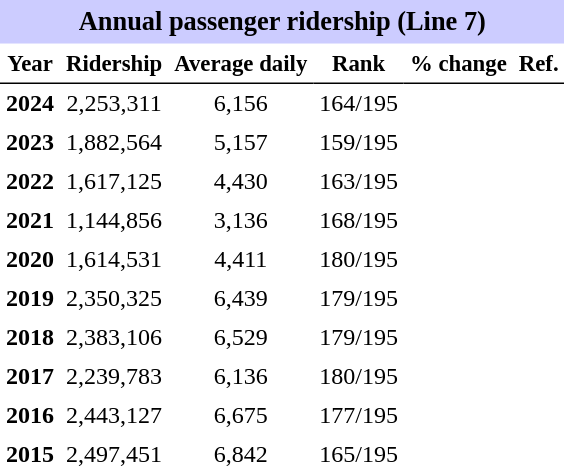<table class="toccolours" cellpadding="4" cellspacing="0" style="text-align:right;">
<tr>
<th colspan="6"  style="background-color:#ccf; background-color:#ccf; font-size:110%; text-align:center;">Annual passenger ridership (Line 7)</th>
</tr>
<tr style="font-size:95%; text-align:center">
<th style="border-bottom:1px solid black">Year</th>
<th style="border-bottom:1px solid black">Ridership</th>
<th style="border-bottom:1px solid black">Average daily</th>
<th style="border-bottom:1px solid black">Rank</th>
<th style="border-bottom:1px solid black">% change</th>
<th style="border-bottom:1px solid black">Ref.</th>
</tr>
<tr>
</tr>
<tr style="text-align:center;">
<td><strong>2024</strong></td>
<td>2,253,311</td>
<td>6,156</td>
<td>164/195</td>
<td></td>
<td></td>
</tr>
<tr style="text-align:center;">
<td><strong>2023</strong></td>
<td>1,882,564</td>
<td>5,157</td>
<td>159/195</td>
<td></td>
<td></td>
</tr>
<tr>
</tr>
<tr style="text-align:center;">
<td><strong>2022</strong></td>
<td>1,617,125</td>
<td>4,430</td>
<td>163/195</td>
<td></td>
<td></td>
</tr>
<tr style="text-align:center;">
<td><strong>2021</strong></td>
<td>1,144,856</td>
<td>3,136</td>
<td>168/195</td>
<td></td>
<td></td>
</tr>
<tr style="text-align:center;">
<td><strong>2020</strong></td>
<td>1,614,531</td>
<td>4,411</td>
<td>180/195</td>
<td></td>
<td></td>
</tr>
<tr style="text-align:center;">
<td><strong>2019</strong></td>
<td>2,350,325</td>
<td>6,439</td>
<td>179/195</td>
<td></td>
<td></td>
</tr>
<tr style="text-align:center;">
<td><strong>2018</strong></td>
<td>2,383,106</td>
<td>6,529</td>
<td>179/195</td>
<td></td>
<td></td>
</tr>
<tr style="text-align:center;">
<td><strong>2017</strong></td>
<td>2,239,783</td>
<td>6,136</td>
<td>180/195</td>
<td></td>
<td></td>
</tr>
<tr style="text-align:center;">
<td><strong>2016</strong></td>
<td>2,443,127</td>
<td>6,675</td>
<td>177/195</td>
<td></td>
<td></td>
</tr>
<tr style="text-align:center;">
<td><strong>2015</strong></td>
<td>2,497,451</td>
<td>6,842</td>
<td>165/195</td>
<td></td>
<td></td>
</tr>
</table>
